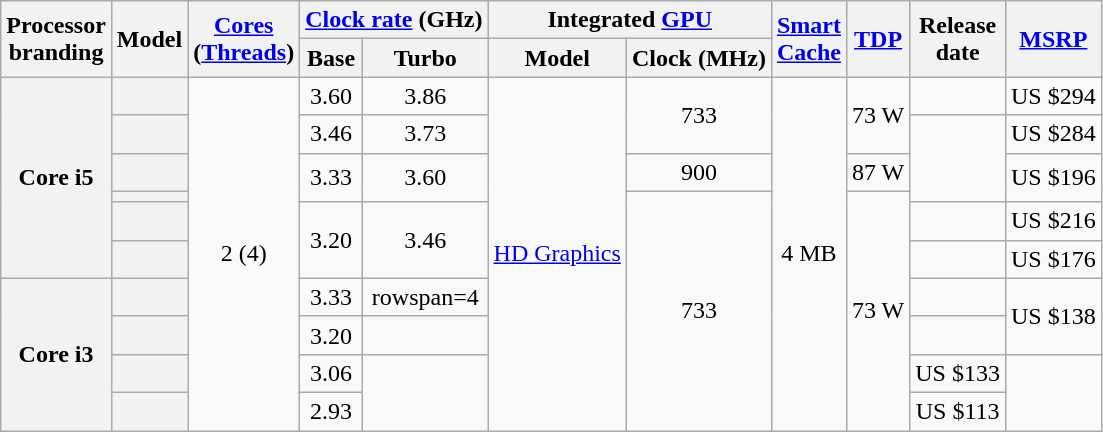<table class="wikitable sortable nowrap" style="text-align: center;">
<tr>
<th class="unsortable" rowspan="2">Processor<br>branding</th>
<th rowspan="2">Model</th>
<th class="unsortable" rowspan="2"><a href='#'>Cores</a><br>(<a href='#'>Threads</a>)</th>
<th colspan="2"><a href='#'>Clock rate</a> (GHz)</th>
<th colspan="2">Integrated <a href='#'>GPU</a></th>
<th class="unsortable" rowspan="2"><a href='#'>Smart<br>Cache</a></th>
<th rowspan="2"><a href='#'>TDP</a></th>
<th rowspan="2">Release<br>date</th>
<th class="unsortable" rowspan="2"><a href='#'>MSRP</a></th>
</tr>
<tr>
<th class="unsortable">Base</th>
<th class="unsortable">Turbo</th>
<th class="unsortable">Model</th>
<th class="unsortable">Clock (MHz)</th>
</tr>
<tr>
<th rowspan=6>Core i5</th>
<th style="text-align:left;" data-sort-value="sku10"></th>
<td rowspan=10>2 (4)</td>
<td>3.60</td>
<td>3.86</td>
<td rowspan=10><a href='#'>HD Graphics</a></td>
<td rowspan=2>733</td>
<td rowspan=10>4 MB</td>
<td rowspan=2>73 W</td>
<td></td>
<td>US $294</td>
</tr>
<tr>
<th style="text-align:left;" data-sort-value="sku9"></th>
<td>3.46</td>
<td>3.73</td>
<td rowspan=3></td>
<td>US $284</td>
</tr>
<tr>
<th style="text-align:left;" data-sort-value="sku8"></th>
<td rowspan=2>3.33</td>
<td rowspan=2>3.60</td>
<td>900</td>
<td>87 W</td>
<td rowspan=2>US $196</td>
</tr>
<tr>
<th style="text-align:left;" data-sort-value="sku7"></th>
<td rowspan=7>733</td>
<td rowspan=7>73 W</td>
</tr>
<tr>
<th style="text-align:left;" data-sort-value="sku6"></th>
<td rowspan=2>3.20</td>
<td rowspan=2>3.46</td>
<td></td>
<td>US $216</td>
</tr>
<tr>
<th style="text-align:left;" data-sort-value="sku5"></th>
<td></td>
<td>US $176</td>
</tr>
<tr>
<th rowspan=4>Core i3</th>
<th style="text-align:left;" data-sort-value="sku4"></th>
<td>3.33</td>
<td>rowspan=4 </td>
<td></td>
<td rowspan=2>US $138</td>
</tr>
<tr>
<th style="text-align:left;" data-sort-value="sku3"></th>
<td>3.20</td>
<td></td>
</tr>
<tr>
<th style="text-align:left;" data-sort-value="sku2"></th>
<td>3.06</td>
<td rowspan=2></td>
<td>US $133</td>
</tr>
<tr>
<th style="text-align:left;" data-sort-value="sku1"></th>
<td>2.93</td>
<td>US $113</td>
</tr>
</table>
